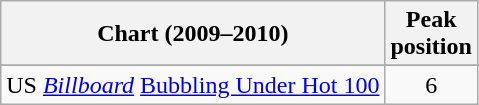<table class="wikitable sortable">
<tr>
<th align="left">Chart (2009–2010)</th>
<th align="center">Peak<br>position</th>
</tr>
<tr>
</tr>
<tr>
<td>US <em><a href='#'>Billboard</a></em> <a href='#'>Bubbling Under Hot 100</a></td>
<td align="center">6</td>
</tr>
</table>
